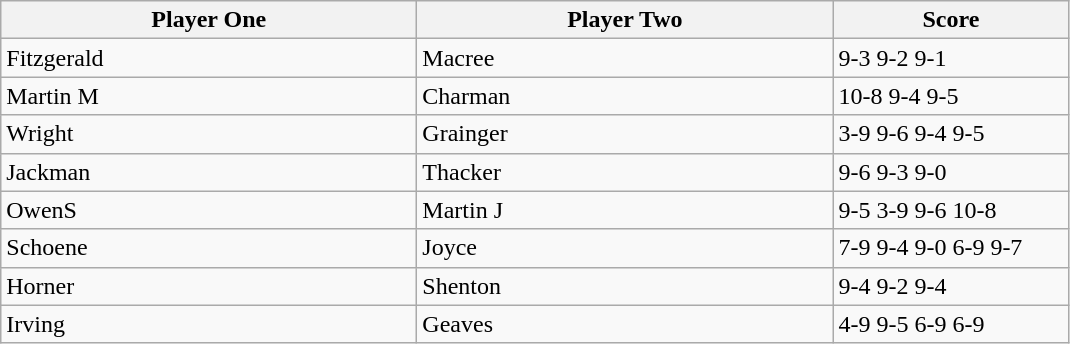<table class="wikitable">
<tr>
<th width=270>Player One</th>
<th width=270>Player Two</th>
<th width=150>Score</th>
</tr>
<tr>
<td> Fitzgerald</td>
<td> Macree</td>
<td>9-3 9-2 9-1</td>
</tr>
<tr>
<td> Martin M</td>
<td> Charman</td>
<td>10-8 9-4 9-5</td>
</tr>
<tr>
<td> Wright</td>
<td> Grainger</td>
<td>3-9 9-6 9-4 9-5</td>
</tr>
<tr>
<td> Jackman</td>
<td> Thacker</td>
<td>9-6 9-3 9-0</td>
</tr>
<tr>
<td> OwenS</td>
<td> Martin J</td>
<td>9-5 3-9 9-6 10-8</td>
</tr>
<tr>
<td> Schoene</td>
<td> Joyce</td>
<td>7-9 9-4 9-0 6-9 9-7</td>
</tr>
<tr>
<td> Horner</td>
<td> Shenton</td>
<td>9-4 9-2 9-4</td>
</tr>
<tr>
<td> Irving</td>
<td> Geaves</td>
<td>4-9 9-5 6-9 6-9</td>
</tr>
</table>
